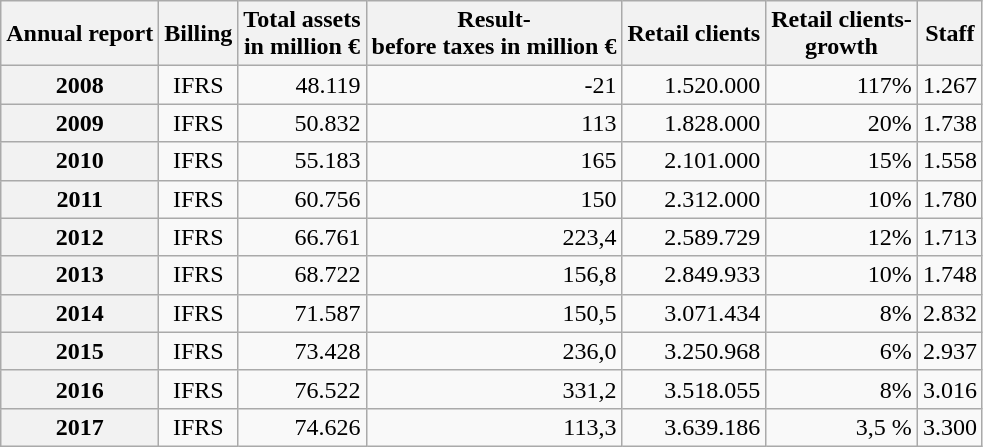<table class="wikitable" style="text-align:right">
<tr>
<th>Annual report</th>
<th>Billing</th>
<th>Total assets<br>in million €</th>
<th>Result-<br>before taxes in million €</th>
<th>Retail clients</th>
<th>Retail clients-<br>growth</th>
<th>Staff</th>
</tr>
<tr>
<th>2008</th>
<td style="text-align:center">IFRS</td>
<td>48.119</td>
<td>-21</td>
<td>1.520.000</td>
<td>117%</td>
<td>1.267</td>
</tr>
<tr>
<th>2009</th>
<td style="text-align:center">IFRS</td>
<td>50.832</td>
<td>113</td>
<td>1.828.000</td>
<td>20%</td>
<td>1.738</td>
</tr>
<tr>
<th>2010</th>
<td style="text-align:center">IFRS</td>
<td>55.183</td>
<td>165</td>
<td>2.101.000</td>
<td>15%</td>
<td>1.558</td>
</tr>
<tr>
<th>2011</th>
<td style="text-align:center">IFRS</td>
<td>60.756</td>
<td>150</td>
<td>2.312.000</td>
<td>10%</td>
<td>1.780</td>
</tr>
<tr>
<th>2012</th>
<td style="text-align:center">IFRS</td>
<td>66.761</td>
<td>223,4</td>
<td>2.589.729</td>
<td>12%</td>
<td>1.713</td>
</tr>
<tr>
<th>2013</th>
<td style="text-align:center">IFRS</td>
<td>68.722</td>
<td>156,8</td>
<td>2.849.933</td>
<td>10%</td>
<td>1.748</td>
</tr>
<tr>
<th>2014</th>
<td style="text-align:center">IFRS</td>
<td>71.587</td>
<td>150,5</td>
<td>3.071.434</td>
<td>8%</td>
<td>2.832</td>
</tr>
<tr>
<th>2015</th>
<td style="text-align:center">IFRS</td>
<td>73.428</td>
<td>236,0</td>
<td>3.250.968</td>
<td>6%</td>
<td>2.937</td>
</tr>
<tr>
<th>2016</th>
<td style="text-align:center">IFRS</td>
<td>76.522</td>
<td>331,2</td>
<td>3.518.055</td>
<td>8%</td>
<td>3.016</td>
</tr>
<tr>
<th>2017</th>
<td style="text-align:center">IFRS</td>
<td>74.626</td>
<td>113,3</td>
<td>3.639.186</td>
<td>3,5 %</td>
<td>3.300</td>
</tr>
</table>
